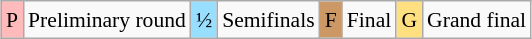<table class="wikitable" style="margin:0.5em auto; font-size:90%; line-height:1.25em; text-align:center;">
<tr>
<td bgcolor="#FFBBBB" align=center>P</td>
<td>Preliminary round</td>
<td bgcolor="#97DEFF" align=center>½</td>
<td>Semifinals</td>
<td bgcolor="#CC9966" align=center>F</td>
<td>Final</td>
<td bgcolor="#FFDF80" align=center>G</td>
<td>Grand final</td>
</tr>
</table>
